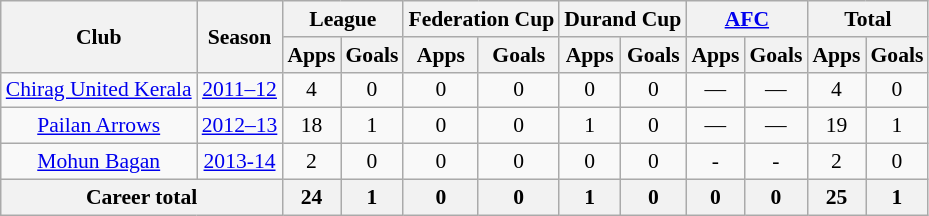<table class="wikitable" style="font-size:90%; text-align:center;">
<tr>
<th rowspan="2">Club</th>
<th rowspan="2">Season</th>
<th colspan="2">League</th>
<th colspan="2">Federation Cup</th>
<th colspan="2">Durand Cup</th>
<th colspan="2"><a href='#'>AFC</a></th>
<th colspan="2">Total</th>
</tr>
<tr>
<th>Apps</th>
<th>Goals</th>
<th>Apps</th>
<th>Goals</th>
<th>Apps</th>
<th>Goals</th>
<th>Apps</th>
<th>Goals</th>
<th>Apps</th>
<th>Goals</th>
</tr>
<tr>
<td rowspan="1"><a href='#'>Chirag United Kerala</a></td>
<td><a href='#'>2011–12</a></td>
<td>4</td>
<td>0</td>
<td>0</td>
<td>0</td>
<td>0</td>
<td>0</td>
<td>—</td>
<td>—</td>
<td>4</td>
<td>0</td>
</tr>
<tr>
<td rowspan="1"><a href='#'>Pailan Arrows</a></td>
<td><a href='#'>2012–13</a></td>
<td>18</td>
<td>1</td>
<td>0</td>
<td>0</td>
<td>1</td>
<td>0</td>
<td>—</td>
<td>—</td>
<td>19</td>
<td>1</td>
</tr>
<tr>
<td><a href='#'>Mohun Bagan</a></td>
<td><a href='#'>2013-14</a></td>
<td>2</td>
<td>0</td>
<td>0</td>
<td>0</td>
<td>0</td>
<td>0</td>
<td>-</td>
<td>-</td>
<td>2</td>
<td>0</td>
</tr>
<tr>
<th colspan="2">Career total</th>
<th>24</th>
<th>1</th>
<th>0</th>
<th>0</th>
<th>1</th>
<th>0</th>
<th>0</th>
<th>0</th>
<th>25</th>
<th>1</th>
</tr>
</table>
